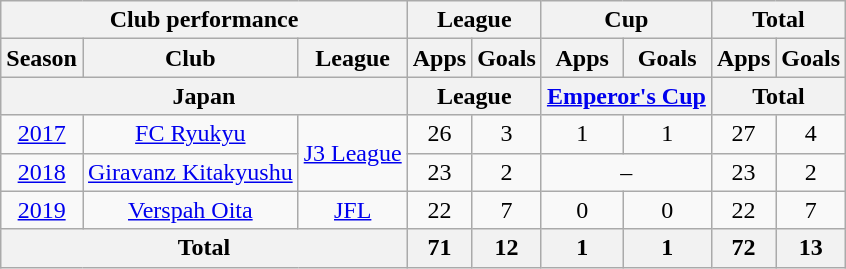<table class="wikitable" style="text-align:center;">
<tr>
<th colspan=3>Club performance</th>
<th colspan=2>League</th>
<th colspan=2>Cup</th>
<th colspan=2>Total</th>
</tr>
<tr>
<th>Season</th>
<th>Club</th>
<th>League</th>
<th>Apps</th>
<th>Goals</th>
<th>Apps</th>
<th>Goals</th>
<th>Apps</th>
<th>Goals</th>
</tr>
<tr>
<th colspan=3>Japan</th>
<th colspan=2>League</th>
<th colspan=2><a href='#'>Emperor's Cup</a></th>
<th colspan=2>Total</th>
</tr>
<tr>
<td><a href='#'>2017</a></td>
<td><a href='#'>FC Ryukyu</a></td>
<td rowspan="2"><a href='#'>J3 League</a></td>
<td>26</td>
<td>3</td>
<td>1</td>
<td>1</td>
<td>27</td>
<td>4</td>
</tr>
<tr>
<td><a href='#'>2018</a></td>
<td><a href='#'>Giravanz Kitakyushu</a></td>
<td>23</td>
<td>2</td>
<td colspan="2">–</td>
<td>23</td>
<td>2</td>
</tr>
<tr>
<td><a href='#'>2019</a></td>
<td rowspan="1"><a href='#'>Verspah Oita</a></td>
<td rowspan="1"><a href='#'>JFL</a></td>
<td>22</td>
<td>7</td>
<td>0</td>
<td>0</td>
<td>22</td>
<td>7</td>
</tr>
<tr>
<th colspan=3>Total</th>
<th>71</th>
<th>12</th>
<th>1</th>
<th>1</th>
<th>72</th>
<th>13</th>
</tr>
</table>
